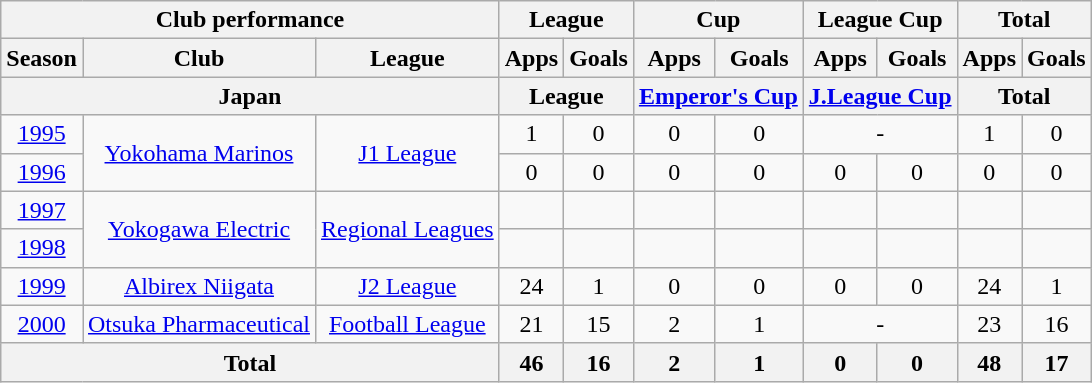<table class="wikitable" style="text-align:center;">
<tr>
<th colspan=3>Club performance</th>
<th colspan=2>League</th>
<th colspan=2>Cup</th>
<th colspan=2>League Cup</th>
<th colspan=2>Total</th>
</tr>
<tr>
<th>Season</th>
<th>Club</th>
<th>League</th>
<th>Apps</th>
<th>Goals</th>
<th>Apps</th>
<th>Goals</th>
<th>Apps</th>
<th>Goals</th>
<th>Apps</th>
<th>Goals</th>
</tr>
<tr>
<th colspan=3>Japan</th>
<th colspan=2>League</th>
<th colspan=2><a href='#'>Emperor's Cup</a></th>
<th colspan=2><a href='#'>J.League Cup</a></th>
<th colspan=2>Total</th>
</tr>
<tr>
<td><a href='#'>1995</a></td>
<td rowspan=2><a href='#'>Yokohama Marinos</a></td>
<td rowspan=2><a href='#'>J1 League</a></td>
<td>1</td>
<td>0</td>
<td>0</td>
<td>0</td>
<td colspan=2>-</td>
<td>1</td>
<td>0</td>
</tr>
<tr>
<td><a href='#'>1996</a></td>
<td>0</td>
<td>0</td>
<td>0</td>
<td>0</td>
<td>0</td>
<td>0</td>
<td>0</td>
<td>0</td>
</tr>
<tr>
<td><a href='#'>1997</a></td>
<td rowspan=2><a href='#'>Yokogawa Electric</a></td>
<td rowspan=2><a href='#'>Regional Leagues</a></td>
<td></td>
<td></td>
<td></td>
<td></td>
<td></td>
<td></td>
<td></td>
<td></td>
</tr>
<tr>
<td><a href='#'>1998</a></td>
<td></td>
<td></td>
<td></td>
<td></td>
<td></td>
<td></td>
<td></td>
<td></td>
</tr>
<tr>
<td><a href='#'>1999</a></td>
<td><a href='#'>Albirex Niigata</a></td>
<td><a href='#'>J2 League</a></td>
<td>24</td>
<td>1</td>
<td>0</td>
<td>0</td>
<td>0</td>
<td>0</td>
<td>24</td>
<td>1</td>
</tr>
<tr>
<td><a href='#'>2000</a></td>
<td><a href='#'>Otsuka Pharmaceutical</a></td>
<td><a href='#'>Football League</a></td>
<td>21</td>
<td>15</td>
<td>2</td>
<td>1</td>
<td colspan=2>-</td>
<td>23</td>
<td>16</td>
</tr>
<tr>
<th colspan=3>Total</th>
<th>46</th>
<th>16</th>
<th>2</th>
<th>1</th>
<th>0</th>
<th>0</th>
<th>48</th>
<th>17</th>
</tr>
</table>
